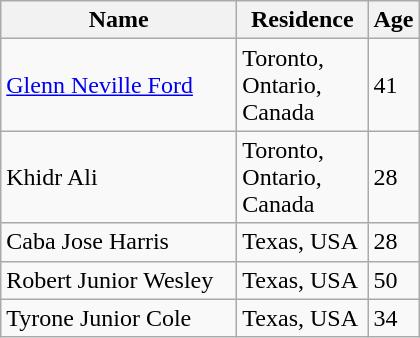<table class="wikitable">
<tr>
<th width="150">Name</th>
<th width="80">Residence</th>
<th width="25">Age</th>
</tr>
<tr>
<td><a href='#'>Glenn Neville Ford</a></td>
<td>Toronto, Ontario, Canada</td>
<td>41</td>
</tr>
<tr>
<td>Khidr Ali</td>
<td>Toronto, Ontario, Canada</td>
<td>28</td>
</tr>
<tr>
<td>Caba Jose Harris</td>
<td>Texas, USA</td>
<td>28</td>
</tr>
<tr>
<td>Robert Junior Wesley</td>
<td>Texas, USA</td>
<td>50</td>
</tr>
<tr>
<td>Tyrone Junior Cole</td>
<td>Texas, USA</td>
<td>34</td>
</tr>
</table>
